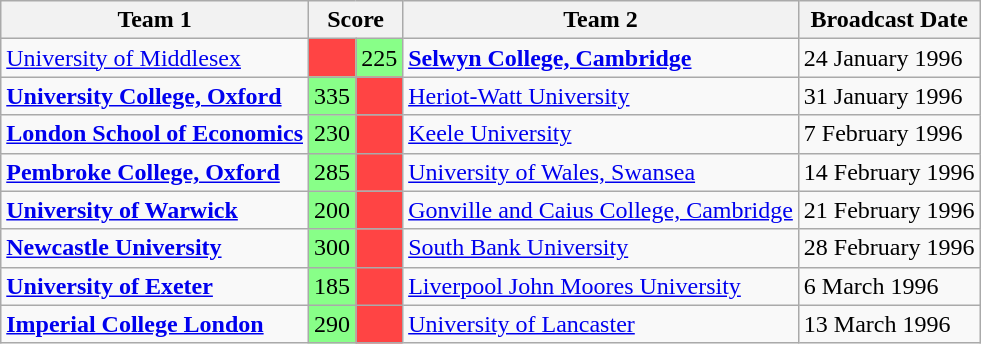<table class="wikitable" border="1">
<tr>
<th>Team 1</th>
<th colspan=2>Score</th>
<th>Team 2</th>
<th>Broadcast Date</th>
</tr>
<tr>
<td><a href='#'>University of Middlesex</a></td>
<td style="background:#ff4444"></td>
<td style="background:#88ff88">225</td>
<td><strong><a href='#'>Selwyn College, Cambridge</a></strong></td>
<td>24 January 1996</td>
</tr>
<tr>
<td><strong><a href='#'>University College, Oxford</a></strong></td>
<td style="background:#88ff88">335</td>
<td style="background:#ff4444"></td>
<td><a href='#'>Heriot-Watt University</a></td>
<td>31 January 1996</td>
</tr>
<tr>
<td><strong><a href='#'>London School of Economics</a></strong></td>
<td style="background:#88ff88">230</td>
<td style="background:#ff4444"></td>
<td><a href='#'>Keele University</a></td>
<td>7 February 1996</td>
</tr>
<tr>
<td><strong><a href='#'>Pembroke College, Oxford</a></strong></td>
<td style="background:#88ff88">285</td>
<td style="background:#ff4444"></td>
<td><a href='#'>University of Wales, Swansea</a></td>
<td>14 February 1996</td>
</tr>
<tr>
<td><strong><a href='#'>University of Warwick</a></strong></td>
<td style="background:#88ff88">200</td>
<td style="background:#ff4444"></td>
<td><a href='#'>Gonville and Caius College, Cambridge</a></td>
<td>21 February 1996</td>
</tr>
<tr>
<td><strong><a href='#'>Newcastle University</a></strong></td>
<td style="background:#88ff88">300</td>
<td style="background:#ff4444"></td>
<td><a href='#'>South Bank University</a></td>
<td>28 February 1996</td>
</tr>
<tr>
<td><strong><a href='#'>University of Exeter</a></strong></td>
<td style="background:#88ff88">185</td>
<td style="background:#ff4444"></td>
<td><a href='#'>Liverpool John Moores University</a></td>
<td>6 March 1996</td>
</tr>
<tr>
<td><strong><a href='#'>Imperial College London</a></strong></td>
<td style="background:#88ff88">290</td>
<td style="background:#ff4444"></td>
<td><a href='#'>University of Lancaster</a></td>
<td>13 March 1996</td>
</tr>
</table>
